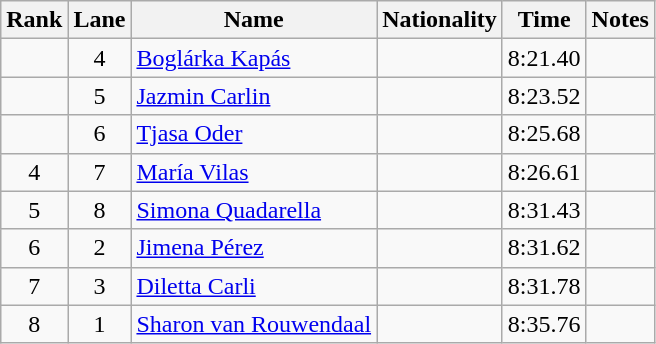<table class="wikitable sortable" style="text-align:center">
<tr>
<th>Rank</th>
<th>Lane</th>
<th>Name</th>
<th>Nationality</th>
<th>Time</th>
<th>Notes</th>
</tr>
<tr>
<td></td>
<td>4</td>
<td align=left><a href='#'>Boglárka Kapás</a></td>
<td align=left></td>
<td>8:21.40</td>
<td></td>
</tr>
<tr>
<td></td>
<td>5</td>
<td align=left><a href='#'>Jazmin Carlin</a></td>
<td align=left></td>
<td>8:23.52</td>
<td></td>
</tr>
<tr>
<td></td>
<td>6</td>
<td align=left><a href='#'>Tjasa Oder</a></td>
<td align=left></td>
<td>8:25.68</td>
<td></td>
</tr>
<tr>
<td>4</td>
<td>7</td>
<td align=left><a href='#'>María Vilas</a></td>
<td align=left></td>
<td>8:26.61</td>
<td></td>
</tr>
<tr>
<td>5</td>
<td>8</td>
<td align=left><a href='#'>Simona Quadarella</a></td>
<td align=left></td>
<td>8:31.43</td>
<td></td>
</tr>
<tr>
<td>6</td>
<td>2</td>
<td align=left><a href='#'>Jimena Pérez</a></td>
<td align=left></td>
<td>8:31.62</td>
<td></td>
</tr>
<tr>
<td>7</td>
<td>3</td>
<td align=left><a href='#'>Diletta Carli</a></td>
<td align=left></td>
<td>8:31.78</td>
<td></td>
</tr>
<tr>
<td>8</td>
<td>1</td>
<td align=left><a href='#'>Sharon van Rouwendaal</a></td>
<td align=left></td>
<td>8:35.76</td>
<td></td>
</tr>
</table>
